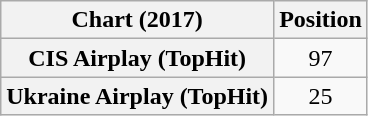<table class="wikitable sortable plainrowheaders" style="text-align:center">
<tr>
<th scope="col">Chart (2017)</th>
<th scope="col">Position</th>
</tr>
<tr>
<th scope="row">CIS Airplay (TopHit)</th>
<td>97</td>
</tr>
<tr>
<th scope="row">Ukraine Airplay (TopHit)</th>
<td>25</td>
</tr>
</table>
